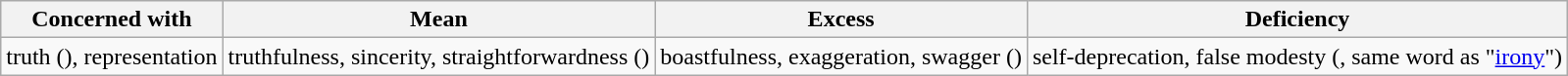<table class="wikitable">
<tr>
<th>Concerned with</th>
<th>Mean</th>
<th>Excess</th>
<th>Deficiency</th>
</tr>
<tr>
<td>truth (), representation</td>
<td>truthfulness, sincerity, straightforwardness ()</td>
<td>boastfulness, exaggeration, swagger ()</td>
<td>self-deprecation, false modesty (, same word as "<a href='#'>irony</a>")</td>
</tr>
</table>
